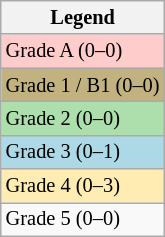<table class="wikitable" style="font-size:85%;">
<tr>
<th>Legend</th>
</tr>
<tr bgcolor="ffcccc">
<td>Grade A (0–0)</td>
</tr>
<tr bgcolor="C2B280">
<td>Grade 1 / B1 (0–0)</td>
</tr>
<tr bgcolor="ADDFAD">
<td>Grade 2 (0–0)</td>
</tr>
<tr bgcolor="lightblue">
<td>Grade 3 (0–1)</td>
</tr>
<tr bgcolor="ffecb2">
<td>Grade 4 (0–3)</td>
</tr>
<tr>
<td>Grade 5 (0–0)</td>
</tr>
</table>
